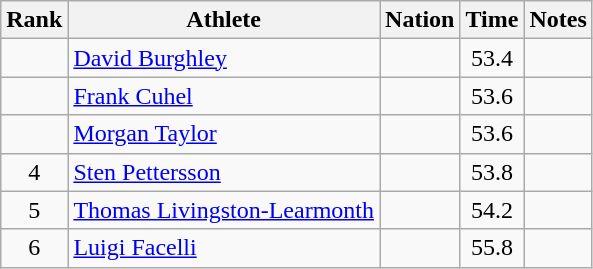<table class="wikitable sortable" style="text-align:center">
<tr>
<th>Rank</th>
<th>Athlete</th>
<th>Nation</th>
<th>Time</th>
<th>Notes</th>
</tr>
<tr>
<td></td>
<td align=left><a href='#'>David Burghley</a></td>
<td align=left></td>
<td>53.4</td>
<td></td>
</tr>
<tr>
<td></td>
<td align=left><a href='#'>Frank Cuhel</a></td>
<td align=left></td>
<td>53.6</td>
<td></td>
</tr>
<tr>
<td></td>
<td align=left><a href='#'>Morgan Taylor</a></td>
<td align=left></td>
<td>53.6</td>
<td></td>
</tr>
<tr>
<td>4</td>
<td align=left><a href='#'>Sten Pettersson</a></td>
<td align=left></td>
<td>53.8</td>
<td></td>
</tr>
<tr>
<td>5</td>
<td align=left><a href='#'>Thomas Livingston-Learmonth</a></td>
<td align=left></td>
<td>54.2</td>
<td></td>
</tr>
<tr>
<td>6</td>
<td align=left><a href='#'>Luigi Facelli</a></td>
<td align=left></td>
<td>55.8</td>
<td></td>
</tr>
</table>
